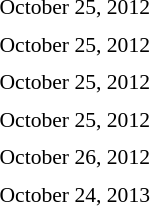<table style="font-size:90%">
<tr>
<td colspan=3>October 25, 2012</td>
</tr>
<tr>
<td width=150 align=right><strong></strong></td>
<td></td>
<td width=150></td>
</tr>
<tr>
<td colspan=3>October 25, 2012</td>
</tr>
<tr>
<td align=right><strong></strong></td>
<td></td>
<td></td>
</tr>
<tr>
<td colspan=3>October 25, 2012</td>
</tr>
<tr>
<td align=right><strong></strong></td>
<td></td>
<td></td>
</tr>
<tr>
<td colspan=3>October 25, 2012</td>
</tr>
<tr>
<td align=right><strong></strong></td>
<td></td>
<td></td>
</tr>
<tr>
<td colspan=3>October 26, 2012</td>
</tr>
<tr>
<td align=right><strong></strong></td>
<td></td>
<td></td>
</tr>
<tr>
<td colspan=3>October 24, 2013</td>
</tr>
<tr>
<td align=right><strong></strong></td>
<td></td>
<td></td>
</tr>
</table>
